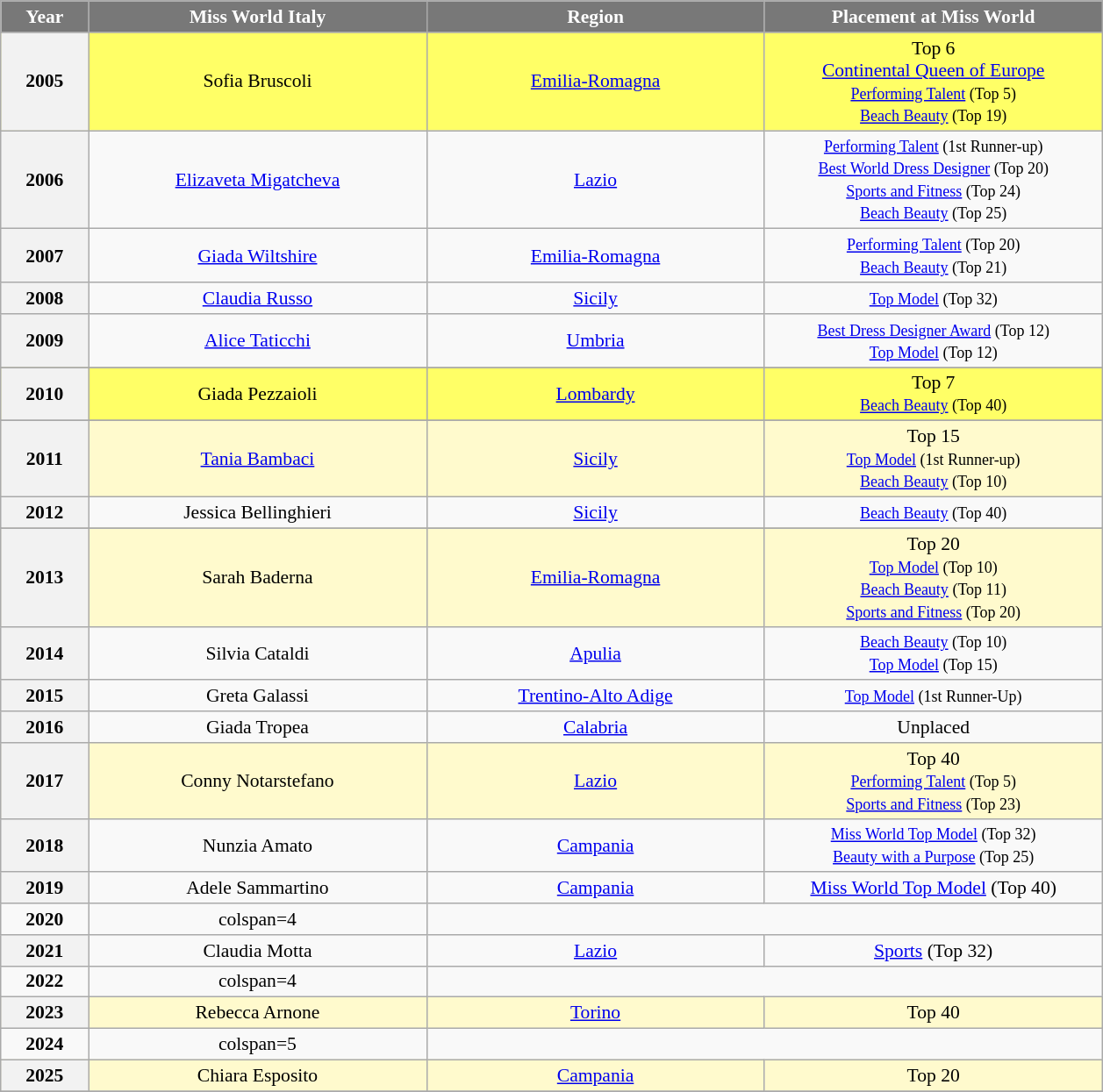<table class="wikitable sortable" style="font-size: 90%; text-align:center">
<tr>
<th width="60" style="background-color:#787878;color:#FFFFFF;">Year</th>
<th width="250" style="background-color:#787878;color:#FFFFFF;">Miss World Italy</th>
<th width="250" style="background-color:#787878;color:#FFFFFF;">Region</th>
<th width="250" style="background-color:#787878;color:#FFFFFF;">Placement at Miss World</th>
</tr>
<tr>
</tr>
<tr style="background-color:#FFFF66;">
<th>2005</th>
<td>Sofia Bruscoli</td>
<td><a href='#'>Emilia-Romagna</a></td>
<td>Top 6<br><a href='#'>Continental Queen of Europe</a><br><small><a href='#'>Performing Talent</a> (Top 5)<br><a href='#'>Beach Beauty</a> (Top 19)</small></td>
</tr>
<tr>
<th>2006</th>
<td><a href='#'>Elizaveta Migatcheva</a></td>
<td><a href='#'>Lazio</a></td>
<td><small><a href='#'>Performing Talent</a> (1st Runner-up)<br><a href='#'>Best World Dress Designer</a> (Top 20)<br><a href='#'>Sports and Fitness</a> (Top 24)<br><a href='#'>Beach Beauty</a> (Top 25)</small></td>
</tr>
<tr>
<th>2007</th>
<td><a href='#'>Giada Wiltshire</a></td>
<td><a href='#'>Emilia-Romagna</a></td>
<td><small><a href='#'>Performing Talent</a> (Top 20)<br><a href='#'>Beach Beauty</a> (Top 21)</small></td>
</tr>
<tr>
<th>2008</th>
<td><a href='#'>Claudia Russo</a></td>
<td><a href='#'>Sicily</a></td>
<td><small><a href='#'>Top Model</a> (Top 32)</small></td>
</tr>
<tr>
<th>2009</th>
<td><a href='#'>Alice Taticchi</a></td>
<td><a href='#'>Umbria</a></td>
<td><small><a href='#'>Best Dress Designer Award</a> (Top 12)<br><a href='#'>Top Model</a> (Top 12)</small></td>
</tr>
<tr>
</tr>
<tr style="background-color:#FFFF66;">
<th>2010</th>
<td>Giada Pezzaioli</td>
<td><a href='#'>Lombardy</a></td>
<td>Top 7<br><small><a href='#'>Beach Beauty</a> (Top 40)</small></td>
</tr>
<tr>
</tr>
<tr style="background-color:#FFFACD;">
<th>2011</th>
<td><a href='#'>Tania Bambaci</a></td>
<td><a href='#'>Sicily</a></td>
<td>Top 15<br><small><a href='#'>Top Model</a> (1st Runner-up)<br><a href='#'>Beach Beauty</a> (Top 10)</small></td>
</tr>
<tr>
<th>2012</th>
<td>Jessica Bellinghieri</td>
<td><a href='#'>Sicily</a></td>
<td><small><a href='#'>Beach Beauty</a> (Top 40)</small></td>
</tr>
<tr>
</tr>
<tr style="background-color:#FFFACD;">
<th>2013</th>
<td>Sarah Baderna</td>
<td><a href='#'>Emilia-Romagna</a></td>
<td>Top 20<br><small><a href='#'>Top Model</a> (Top 10)<br><a href='#'>Beach Beauty</a> (Top 11)<br><a href='#'>Sports and Fitness</a> (Top 20)</small></td>
</tr>
<tr>
<th>2014</th>
<td>Silvia Cataldi</td>
<td><a href='#'>Apulia</a></td>
<td><small><a href='#'>Beach Beauty</a> (Top 10)<br><a href='#'>Top Model</a> (Top 15)</small></td>
</tr>
<tr>
<th>2015</th>
<td>Greta Galassi</td>
<td><a href='#'>Trentino-Alto Adige</a></td>
<td><small><a href='#'>Top Model</a> (1st Runner-Up)</small></td>
</tr>
<tr>
<th>2016</th>
<td>Giada Tropea</td>
<td><a href='#'>Calabria</a></td>
<td>Unplaced</td>
</tr>
<tr style="background-color:#FFFACD;">
<th>2017</th>
<td>Conny Notarstefano</td>
<td><a href='#'>Lazio</a></td>
<td>Top 40<br><small><a href='#'>Performing Talent</a> (Top 5)<br><a href='#'>Sports and Fitness</a> (Top 23)</small></td>
</tr>
<tr>
<th>2018</th>
<td>Nunzia Amato</td>
<td><a href='#'>Campania</a></td>
<td><small><a href='#'>Miss World Top Model</a> (Top 32)<br><a href='#'>Beauty with a Purpose</a> (Top 25)</small></td>
</tr>
<tr>
<th>2019</th>
<td>Adele Sammartino</td>
<td><a href='#'>Campania</a></td>
<td><a href='#'>Miss World Top Model</a> (Top 40)</td>
</tr>
<tr>
<td><strong>2020</strong></td>
<td>colspan=4 </td>
</tr>
<tr>
<th>2021</th>
<td>Claudia Motta</td>
<td><a href='#'>Lazio</a></td>
<td><a href='#'>Sports</a> (Top 32)</td>
</tr>
<tr>
<td><strong>2022</strong></td>
<td>colspan=4 </td>
</tr>
<tr style="background-color:#FFFACD;">
<th>2023</th>
<td>Rebecca Arnone</td>
<td><a href='#'>Torino</a></td>
<td>Top 40</td>
</tr>
<tr>
<td><strong>2024</strong></td>
<td>colspan=5 </td>
</tr>
<tr style="background-color:#FFFACD;">
<th>2025</th>
<td>Chiara Esposito</td>
<td><a href='#'>Campania</a></td>
<td>Top 20</td>
</tr>
<tr>
</tr>
</table>
